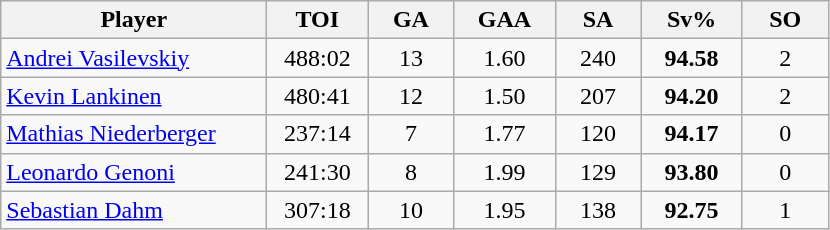<table class="wikitable sortable" style="text-align:center;">
<tr>
<th style="width:170px;">Player</th>
<th style="width:60px;">TOI</th>
<th style="width:50px;">GA</th>
<th style="width:60px;">GAA</th>
<th style="width:50px;">SA</th>
<th style="width:60px;">Sv%</th>
<th style="width:50px;">SO</th>
</tr>
<tr>
<td style="text-align:left;"> <a href='#'>Andrei Vasilevskiy</a></td>
<td>488:02</td>
<td>13</td>
<td>1.60</td>
<td>240</td>
<td><strong>94.58</strong></td>
<td>2</td>
</tr>
<tr>
<td style="text-align:left;"> <a href='#'>Kevin Lankinen</a></td>
<td>480:41</td>
<td>12</td>
<td>1.50</td>
<td>207</td>
<td><strong>94.20</strong></td>
<td>2</td>
</tr>
<tr>
<td style="text-align:left;"> <a href='#'>Mathias Niederberger</a></td>
<td>237:14</td>
<td>7</td>
<td>1.77</td>
<td>120</td>
<td><strong>94.17</strong></td>
<td>0</td>
</tr>
<tr>
<td style="text-align:left;"> <a href='#'>Leonardo Genoni</a></td>
<td>241:30</td>
<td>8</td>
<td>1.99</td>
<td>129</td>
<td><strong>93.80</strong></td>
<td>0</td>
</tr>
<tr>
<td style="text-align:left;"> <a href='#'>Sebastian Dahm</a></td>
<td>307:18</td>
<td>10</td>
<td>1.95</td>
<td>138</td>
<td><strong>92.75</strong></td>
<td>1</td>
</tr>
</table>
